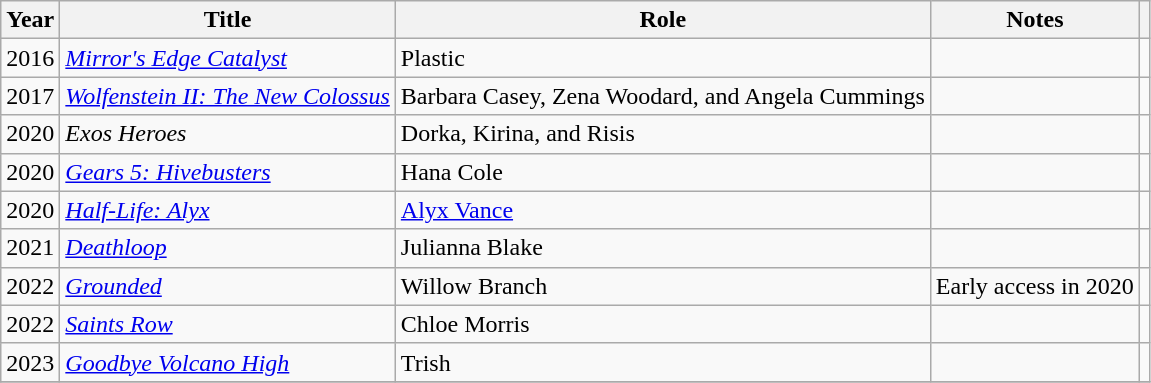<table class="wikitable sortable">
<tr>
<th>Year</th>
<th>Title</th>
<th>Role</th>
<th class="unsortable">Notes</th>
<th class="unsortable"></th>
</tr>
<tr>
<td>2016</td>
<td><em><a href='#'>Mirror's Edge Catalyst</a></em></td>
<td>Plastic</td>
<td></td>
<td></td>
</tr>
<tr>
<td>2017</td>
<td><em><a href='#'>Wolfenstein II: The New Colossus</a></em></td>
<td>Barbara Casey, Zena Woodard, and Angela Cummings</td>
<td></td>
<td></td>
</tr>
<tr>
<td>2020</td>
<td><em>Exos Heroes</em></td>
<td>Dorka, Kirina, and Risis</td>
<td></td>
<td></td>
</tr>
<tr>
<td>2020</td>
<td><em><a href='#'>Gears 5: Hivebusters</a></em></td>
<td>Hana Cole</td>
<td></td>
<td></td>
</tr>
<tr>
<td>2020</td>
<td><em><a href='#'>Half-Life: Alyx</a></em></td>
<td><a href='#'>Alyx Vance</a></td>
<td></td>
<td></td>
</tr>
<tr>
<td>2021</td>
<td><em><a href='#'>Deathloop</a></em></td>
<td>Julianna Blake</td>
<td></td>
<td></td>
</tr>
<tr>
<td>2022</td>
<td><em><a href='#'>Grounded</a></em></td>
<td>Willow Branch</td>
<td>Early access in 2020</td>
<td></td>
</tr>
<tr>
<td>2022</td>
<td><em><a href='#'>Saints Row</a></em></td>
<td>Chloe Morris</td>
<td></td>
<td></td>
</tr>
<tr>
<td>2023</td>
<td><em><a href='#'>Goodbye Volcano High</a></em></td>
<td>Trish</td>
<td></td>
<td></td>
</tr>
<tr>
</tr>
</table>
